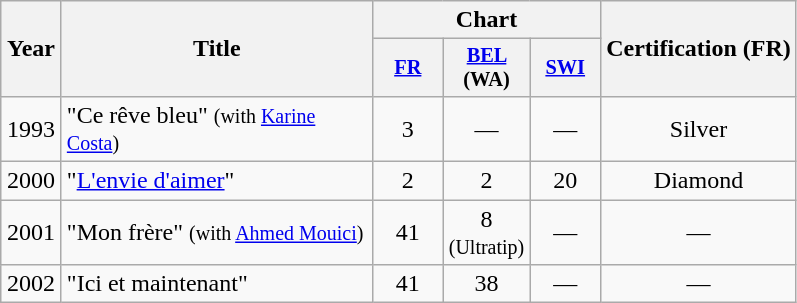<table class="wikitable">
<tr>
<th rowspan="2" width="33">Year</th>
<th rowspan="2" width="200">Title</th>
<th colspan="3">Chart</th>
<th rowspan="2">Certification (FR)</th>
</tr>
<tr>
<th style="width:3em;font-size:85%"><a href='#'>FR</a><br></th>
<th style="width:3em;font-size:85%"><a href='#'>BEL</a> (WA)<br></th>
<th style="width:3em;font-size:85%"><a href='#'>SWI</a><br></th>
</tr>
<tr>
<td align="center">1993</td>
<td>"Ce rêve bleu" <small>(with <a href='#'>Karine Costa</a>)</small></td>
<td align="center">3</td>
<td align="center">—</td>
<td align="center">—</td>
<td align="center">Silver</td>
</tr>
<tr>
<td align="center">2000</td>
<td>"<a href='#'>L'envie d'aimer</a>"</td>
<td align="center">2</td>
<td align="center">2</td>
<td align="center">20</td>
<td align="center">Diamond</td>
</tr>
<tr>
<td align="center">2001</td>
<td>"Mon frère" <small>(with <a href='#'>Ahmed Mouici</a>)</small></td>
<td align="center">41</td>
<td align="center">8<br><small>(Ultratip)</small></td>
<td align="center">—</td>
<td align="center">—</td>
</tr>
<tr>
<td align="center">2002</td>
<td>"Ici et maintenant"</td>
<td align="center">41</td>
<td align="center">38</td>
<td align="center">—</td>
<td align="center">—</td>
</tr>
</table>
